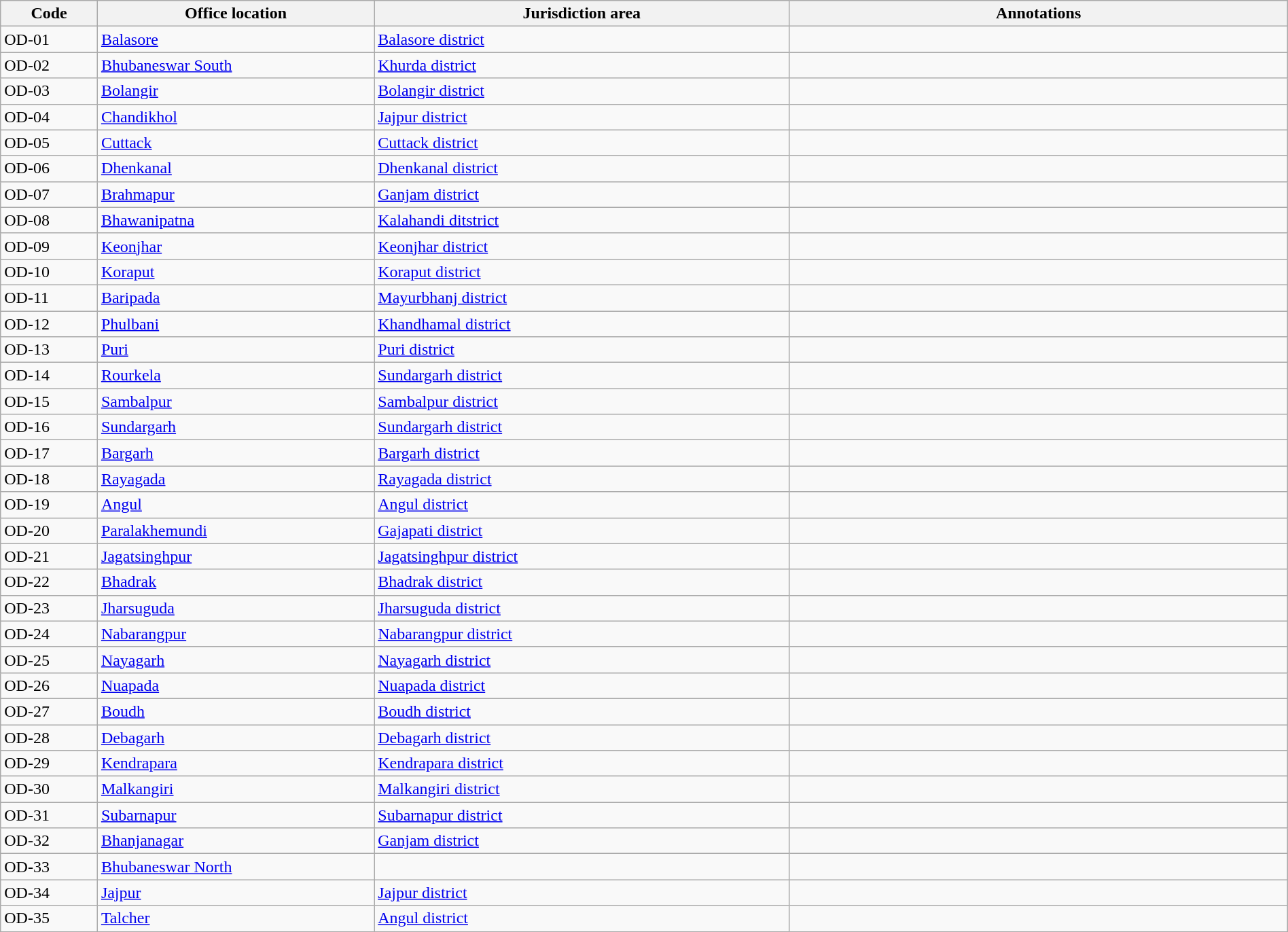<table class="wikitable sortable" style="width:100%;" border="1" cellspacing="0" cellpadding="3">
<tr>
<th scope="col" style="width:7%">Code</th>
<th scope="col" style="width:20%">Office location</th>
<th scope="col" style="width:30%">Jurisdiction area</th>
<th scope="col" style="width:36%" class="unsortable">Annotations</th>
</tr>
<tr>
<td>OD-01</td>
<td><a href='#'>Balasore</a></td>
<td><a href='#'>Balasore district</a></td>
<td></td>
</tr>
<tr>
<td>OD-02</td>
<td><a href='#'>Bhubaneswar South</a></td>
<td><a href='#'>Khurda district</a></td>
<td></td>
</tr>
<tr>
<td>OD-03</td>
<td><a href='#'>Bolangir</a></td>
<td><a href='#'>Bolangir district</a></td>
<td></td>
</tr>
<tr>
<td>OD-04</td>
<td><a href='#'>Chandikhol</a></td>
<td><a href='#'>Jajpur district</a></td>
<td></td>
</tr>
<tr>
<td>OD-05</td>
<td><a href='#'>Cuttack</a></td>
<td><a href='#'>Cuttack district</a></td>
<td></td>
</tr>
<tr>
<td>OD-06</td>
<td><a href='#'>Dhenkanal</a></td>
<td><a href='#'>Dhenkanal district</a></td>
<td></td>
</tr>
<tr>
<td>OD-07</td>
<td><a href='#'>Brahmapur</a></td>
<td><a href='#'>Ganjam district</a></td>
<td></td>
</tr>
<tr>
<td>OD-08</td>
<td><a href='#'>Bhawanipatna</a></td>
<td><a href='#'>Kalahandi ditstrict</a></td>
<td></td>
</tr>
<tr>
<td>OD-09</td>
<td><a href='#'>Keonjhar</a></td>
<td><a href='#'>Keonjhar district</a></td>
<td></td>
</tr>
<tr>
<td>OD-10</td>
<td><a href='#'>Koraput</a></td>
<td><a href='#'>Koraput district</a></td>
<td></td>
</tr>
<tr>
<td>OD-11</td>
<td><a href='#'>Baripada</a></td>
<td><a href='#'>Mayurbhanj district</a></td>
<td></td>
</tr>
<tr>
<td>OD-12</td>
<td><a href='#'>Phulbani</a></td>
<td><a href='#'>Khandhamal district</a></td>
<td></td>
</tr>
<tr>
<td>OD-13</td>
<td><a href='#'>Puri</a></td>
<td><a href='#'>Puri district</a></td>
<td></td>
</tr>
<tr>
<td>OD-14</td>
<td><a href='#'>Rourkela</a></td>
<td><a href='#'>Sundargarh district</a></td>
<td></td>
</tr>
<tr>
<td>OD-15</td>
<td><a href='#'>Sambalpur</a></td>
<td><a href='#'>Sambalpur district</a></td>
<td></td>
</tr>
<tr>
<td>OD-16</td>
<td><a href='#'>Sundargarh</a></td>
<td><a href='#'>Sundargarh district</a></td>
<td></td>
</tr>
<tr>
<td>OD-17</td>
<td><a href='#'>Bargarh</a></td>
<td><a href='#'>Bargarh district</a></td>
<td></td>
</tr>
<tr>
<td>OD-18</td>
<td><a href='#'>Rayagada</a></td>
<td><a href='#'>Rayagada district</a></td>
<td></td>
</tr>
<tr>
<td>OD-19</td>
<td><a href='#'>Angul</a></td>
<td><a href='#'>Angul district</a></td>
<td></td>
</tr>
<tr>
<td>OD-20</td>
<td><a href='#'>Paralakhemundi</a></td>
<td><a href='#'>Gajapati district</a></td>
<td></td>
</tr>
<tr>
<td>OD-21</td>
<td><a href='#'>Jagatsinghpur</a></td>
<td><a href='#'>Jagatsinghpur district</a></td>
<td></td>
</tr>
<tr>
<td>OD-22</td>
<td><a href='#'>Bhadrak</a></td>
<td><a href='#'>Bhadrak district</a></td>
<td></td>
</tr>
<tr>
<td>OD-23</td>
<td><a href='#'>Jharsuguda</a></td>
<td><a href='#'>Jharsuguda district</a></td>
<td></td>
</tr>
<tr>
<td>OD-24</td>
<td><a href='#'>Nabarangpur</a></td>
<td><a href='#'>Nabarangpur district</a></td>
<td></td>
</tr>
<tr>
<td>OD-25</td>
<td><a href='#'>Nayagarh</a></td>
<td><a href='#'>Nayagarh district</a></td>
<td></td>
</tr>
<tr>
<td>OD-26</td>
<td><a href='#'>Nuapada</a></td>
<td><a href='#'>Nuapada district</a></td>
<td></td>
</tr>
<tr>
<td>OD-27</td>
<td><a href='#'>Boudh</a></td>
<td><a href='#'>Boudh district</a></td>
<td></td>
</tr>
<tr>
<td>OD-28</td>
<td><a href='#'>Debagarh</a></td>
<td><a href='#'>Debagarh district</a></td>
<td></td>
</tr>
<tr>
<td>OD-29</td>
<td><a href='#'>Kendrapara</a></td>
<td><a href='#'>Kendrapara district</a></td>
<td></td>
</tr>
<tr>
<td>OD-30</td>
<td><a href='#'>Malkangiri</a></td>
<td><a href='#'>Malkangiri district</a></td>
<td></td>
</tr>
<tr>
<td>OD-31</td>
<td><a href='#'>Subarnapur</a></td>
<td><a href='#'>Subarnapur district</a></td>
<td></td>
</tr>
<tr>
<td>OD-32</td>
<td><a href='#'>Bhanjanagar</a></td>
<td><a href='#'>Ganjam district</a></td>
<td></td>
</tr>
<tr>
<td>OD-33</td>
<td><a href='#'>Bhubaneswar North</a></td>
<td></td>
<td></td>
</tr>
<tr>
<td>OD-34</td>
<td><a href='#'>Jajpur</a></td>
<td><a href='#'>Jajpur district</a></td>
<td></td>
</tr>
<tr>
<td>OD-35</td>
<td><a href='#'>Talcher</a></td>
<td><a href='#'>Angul district</a></td>
<td></td>
</tr>
</table>
